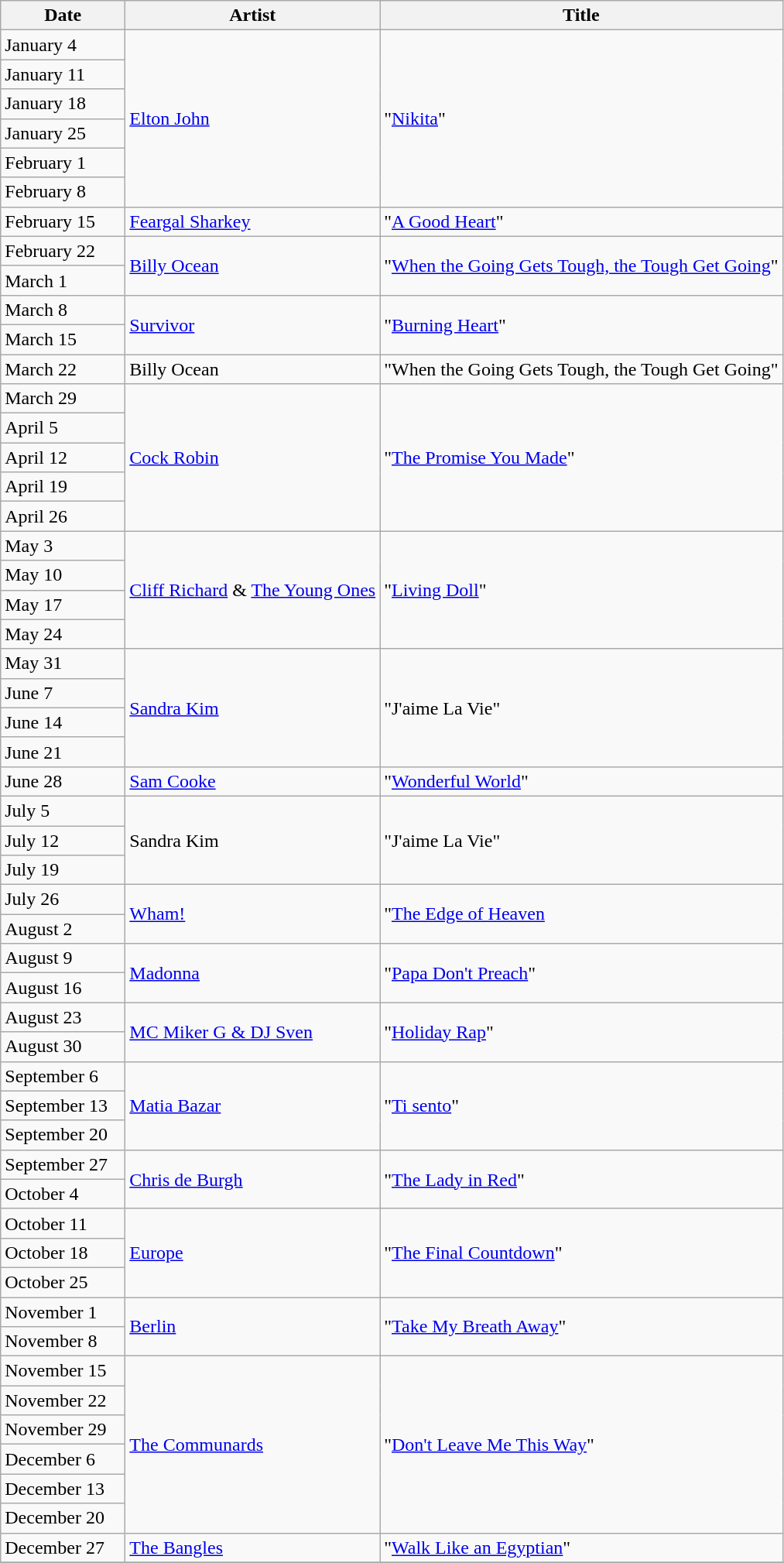<table class="wikitable">
<tr>
<th width="100px">Date</th>
<th>Artist</th>
<th>Title</th>
</tr>
<tr>
<td>January 4</td>
<td rowspan="6"><a href='#'>Elton John</a></td>
<td rowspan="6">"<a href='#'>Nikita</a>"</td>
</tr>
<tr>
<td>January 11</td>
</tr>
<tr>
<td>January 18</td>
</tr>
<tr>
<td>January 25</td>
</tr>
<tr>
<td>February 1</td>
</tr>
<tr>
<td>February 8</td>
</tr>
<tr>
<td>February 15</td>
<td><a href='#'>Feargal Sharkey</a></td>
<td>"<a href='#'>A Good Heart</a>"</td>
</tr>
<tr>
<td>February 22</td>
<td rowspan="2"><a href='#'>Billy Ocean</a></td>
<td rowspan="2">"<a href='#'>When the Going Gets Tough, the Tough Get Going</a>"</td>
</tr>
<tr>
<td>March 1</td>
</tr>
<tr>
<td>March 8</td>
<td rowspan="2"><a href='#'>Survivor</a></td>
<td rowspan="2">"<a href='#'>Burning Heart</a>"</td>
</tr>
<tr>
<td>March 15</td>
</tr>
<tr>
<td>March 22</td>
<td>Billy Ocean</td>
<td>"When the Going Gets Tough, the Tough Get Going"</td>
</tr>
<tr>
<td>March 29</td>
<td rowspan="5"><a href='#'>Cock Robin</a></td>
<td rowspan="5">"<a href='#'>The Promise You Made</a>"</td>
</tr>
<tr>
<td>April 5</td>
</tr>
<tr>
<td>April 12</td>
</tr>
<tr>
<td>April 19</td>
</tr>
<tr>
<td>April 26</td>
</tr>
<tr>
<td>May 3</td>
<td rowspan="4"><a href='#'>Cliff Richard</a> & <a href='#'>The Young Ones</a></td>
<td rowspan="4">"<a href='#'>Living Doll</a>"</td>
</tr>
<tr>
<td>May 10</td>
</tr>
<tr>
<td>May 17</td>
</tr>
<tr>
<td>May 24</td>
</tr>
<tr>
<td>May 31</td>
<td rowspan="4"><a href='#'>Sandra Kim</a></td>
<td rowspan="4">"J'aime La Vie"</td>
</tr>
<tr>
<td>June 7</td>
</tr>
<tr>
<td>June 14</td>
</tr>
<tr>
<td>June 21</td>
</tr>
<tr>
<td>June 28</td>
<td><a href='#'>Sam Cooke</a></td>
<td>"<a href='#'>Wonderful World</a>"</td>
</tr>
<tr>
<td>July 5</td>
<td rowspan="3">Sandra Kim</td>
<td rowspan="3">"J'aime La Vie"</td>
</tr>
<tr>
<td>July 12</td>
</tr>
<tr>
<td>July 19</td>
</tr>
<tr>
<td>July 26</td>
<td rowspan="2"><a href='#'>Wham!</a></td>
<td rowspan="2">"<a href='#'>The Edge of Heaven</a></td>
</tr>
<tr>
<td>August 2</td>
</tr>
<tr>
<td>August 9</td>
<td rowspan="2"><a href='#'>Madonna</a></td>
<td rowspan="2">"<a href='#'>Papa Don't Preach</a>"</td>
</tr>
<tr>
<td>August 16</td>
</tr>
<tr>
<td>August 23</td>
<td rowspan="2"><a href='#'>MC Miker G & DJ Sven</a></td>
<td rowspan="2">"<a href='#'>Holiday Rap</a>"</td>
</tr>
<tr>
<td>August 30</td>
</tr>
<tr>
<td>September 6</td>
<td rowspan="3"><a href='#'>Matia Bazar</a></td>
<td rowspan="3">"<a href='#'>Ti sento</a>"</td>
</tr>
<tr>
<td>September 13</td>
</tr>
<tr>
<td>September 20</td>
</tr>
<tr>
<td>September 27</td>
<td rowspan="2"><a href='#'>Chris de Burgh</a></td>
<td rowspan="2">"<a href='#'>The Lady in Red</a>"</td>
</tr>
<tr>
<td>October 4</td>
</tr>
<tr>
<td>October 11</td>
<td rowspan="3"><a href='#'>Europe</a></td>
<td rowspan="3">"<a href='#'>The Final Countdown</a>"</td>
</tr>
<tr>
<td>October 18</td>
</tr>
<tr>
<td>October 25</td>
</tr>
<tr>
<td>November 1</td>
<td rowspan="2"><a href='#'>Berlin</a></td>
<td rowspan="2">"<a href='#'>Take My Breath Away</a>"</td>
</tr>
<tr>
<td>November 8</td>
</tr>
<tr>
<td>November 15</td>
<td rowspan="6"><a href='#'>The Communards</a></td>
<td rowspan="6">"<a href='#'>Don't Leave Me This Way</a>"</td>
</tr>
<tr>
<td>November 22</td>
</tr>
<tr>
<td>November 29</td>
</tr>
<tr>
<td>December 6</td>
</tr>
<tr>
<td>December 13</td>
</tr>
<tr>
<td>December 20</td>
</tr>
<tr>
<td>December 27</td>
<td><a href='#'>The Bangles</a></td>
<td>"<a href='#'>Walk Like an Egyptian</a>"</td>
</tr>
<tr>
</tr>
</table>
